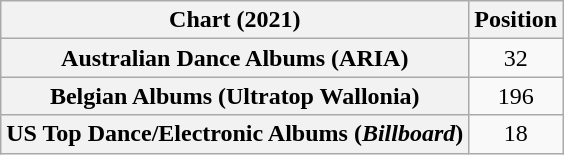<table class="wikitable sortable plainrowheaders" style="text-align:center;">
<tr>
<th>Chart (2021)</th>
<th>Position</th>
</tr>
<tr>
<th scope="row">Australian Dance Albums (ARIA)</th>
<td>32</td>
</tr>
<tr>
<th scope="row">Belgian Albums (Ultratop Wallonia)</th>
<td>196</td>
</tr>
<tr>
<th scope="row">US Top Dance/Electronic Albums (<em>Billboard</em>)</th>
<td>18</td>
</tr>
</table>
